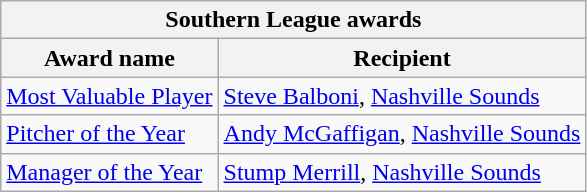<table class="wikitable">
<tr>
<th colspan="2">Southern League awards</th>
</tr>
<tr>
<th>Award name</th>
<th>Recipient</th>
</tr>
<tr>
<td><a href='#'>Most Valuable Player</a></td>
<td><a href='#'>Steve Balboni</a>, <a href='#'>Nashville Sounds</a></td>
</tr>
<tr>
<td><a href='#'>Pitcher of the Year</a></td>
<td><a href='#'>Andy McGaffigan</a>, <a href='#'>Nashville Sounds</a></td>
</tr>
<tr>
<td><a href='#'>Manager of the Year</a></td>
<td><a href='#'>Stump Merrill</a>, <a href='#'>Nashville Sounds</a></td>
</tr>
</table>
